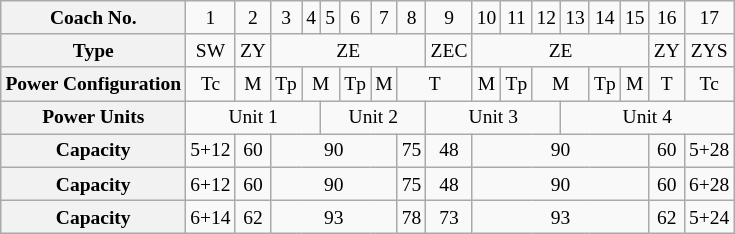<table class="wikitable" style="text-align: center; font-size: small;">
<tr>
<th>Coach No.</th>
<td>1</td>
<td>2</td>
<td>3</td>
<td>4</td>
<td>5</td>
<td>6</td>
<td>7</td>
<td>8</td>
<td>9</td>
<td>10</td>
<td>11</td>
<td>12</td>
<td>13</td>
<td>14</td>
<td>15</td>
<td>16</td>
<td>17</td>
</tr>
<tr>
<th>Type</th>
<td>SW</td>
<td>ZY</td>
<td colspan=6>ZE</td>
<td>ZEC</td>
<td colspan=6>ZE</td>
<td>ZY</td>
<td>ZYS</td>
</tr>
<tr>
<th>Power Configuration</th>
<td>Tc</td>
<td>M</td>
<td>Tp</td>
<td colspan=2>M</td>
<td>Tp</td>
<td>M</td>
<td colspan=2>T</td>
<td>M</td>
<td>Tp</td>
<td colspan=2>M</td>
<td>Tp</td>
<td>M</td>
<td>T</td>
<td>Tc</td>
</tr>
<tr>
<th>Power Units</th>
<td colspan=4>Unit 1</td>
<td colspan=4>Unit 2</td>
<td colspan=4>Unit 3</td>
<td colspan=5>Unit 4</td>
</tr>
<tr>
<th>Capacity</th>
<td>5+12</td>
<td>60</td>
<td colspan=5>90</td>
<td>75</td>
<td>48</td>
<td colspan=6>90</td>
<td>60</td>
<td>5+28</td>
</tr>
<tr>
<th>Capacity</th>
<td>6+12</td>
<td>60</td>
<td colspan=5>90</td>
<td>75</td>
<td>48</td>
<td colspan=6>90</td>
<td>60</td>
<td>6+28</td>
</tr>
<tr>
<th>Capacity</th>
<td>6+14</td>
<td>62</td>
<td colspan=5>93</td>
<td>78</td>
<td>73</td>
<td colspan=6>93</td>
<td>62</td>
<td>5+24</td>
</tr>
</table>
